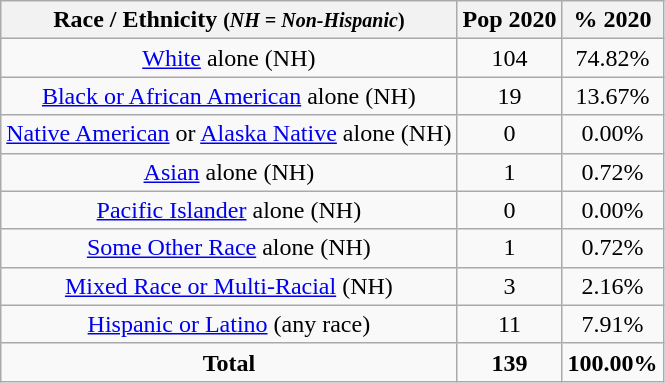<table class="wikitable" style="text-align:center;">
<tr>
<th>Race / Ethnicity <small>(<em>NH = Non-Hispanic</em>)</small></th>
<th>Pop 2020</th>
<th>% 2020</th>
</tr>
<tr>
<td><a href='#'>White</a> alone (NH)</td>
<td>104</td>
<td>74.82%</td>
</tr>
<tr>
<td><a href='#'>Black or African American</a> alone (NH)</td>
<td>19</td>
<td>13.67%</td>
</tr>
<tr>
<td><a href='#'>Native American</a> or <a href='#'>Alaska Native</a> alone (NH)</td>
<td>0</td>
<td>0.00%</td>
</tr>
<tr>
<td><a href='#'>Asian</a> alone (NH)</td>
<td>1</td>
<td>0.72%</td>
</tr>
<tr>
<td><a href='#'>Pacific Islander</a> alone (NH)</td>
<td>0</td>
<td>0.00%</td>
</tr>
<tr>
<td><a href='#'>Some Other Race</a> alone (NH)</td>
<td>1</td>
<td>0.72%</td>
</tr>
<tr>
<td><a href='#'>Mixed Race or Multi-Racial</a> (NH)</td>
<td>3</td>
<td>2.16%</td>
</tr>
<tr>
<td><a href='#'>Hispanic or Latino</a> (any race)</td>
<td>11</td>
<td>7.91%</td>
</tr>
<tr>
<td><strong>Total</strong></td>
<td><strong>139</strong></td>
<td><strong>100.00%</strong></td>
</tr>
</table>
